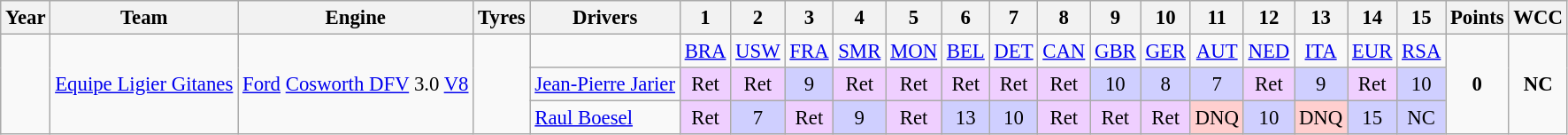<table class="wikitable" style="text-align:center; font-size:95%">
<tr>
<th>Year</th>
<th>Team</th>
<th>Engine</th>
<th>Tyres</th>
<th>Drivers</th>
<th>1</th>
<th>2</th>
<th>3</th>
<th>4</th>
<th>5</th>
<th>6</th>
<th>7</th>
<th>8</th>
<th>9</th>
<th>10</th>
<th>11</th>
<th>12</th>
<th>13</th>
<th>14</th>
<th>15</th>
<th>Points</th>
<th>WCC</th>
</tr>
<tr>
<td rowspan="3"></td>
<td rowspan="3"><a href='#'>Equipe Ligier Gitanes</a></td>
<td rowspan="3"><a href='#'>Ford</a> <a href='#'>Cosworth DFV</a> 3.0  <a href='#'>V8</a></td>
<td rowspan="3"></td>
<td></td>
<td><a href='#'>BRA</a></td>
<td><a href='#'>USW</a></td>
<td><a href='#'>FRA</a></td>
<td><a href='#'>SMR</a></td>
<td><a href='#'>MON</a></td>
<td><a href='#'>BEL</a></td>
<td><a href='#'>DET</a></td>
<td><a href='#'>CAN</a></td>
<td><a href='#'>GBR</a></td>
<td><a href='#'>GER</a></td>
<td><a href='#'>AUT</a></td>
<td><a href='#'>NED</a></td>
<td><a href='#'>ITA</a></td>
<td><a href='#'>EUR</a></td>
<td><a href='#'>RSA</a></td>
<td rowspan="3"><strong>0</strong></td>
<td rowspan="3"><strong>NC</strong></td>
</tr>
<tr>
<td align="left"><a href='#'>Jean-Pierre Jarier</a></td>
<td style="background:#efcfff;">Ret</td>
<td style="background:#efcfff;">Ret</td>
<td style="background:#cfcfff;">9</td>
<td style="background:#efcfff;">Ret</td>
<td style="background:#efcfff;">Ret</td>
<td style="background:#efcfff;">Ret</td>
<td style="background:#efcfff;">Ret</td>
<td style="background:#efcfff;">Ret</td>
<td style="background:#cfcfff;">10</td>
<td style="background:#cfcfff;">8</td>
<td style="background:#cfcfff;">7</td>
<td style="background:#efcfff;">Ret</td>
<td style="background:#cfcfff;">9</td>
<td style="background:#efcfff;">Ret</td>
<td style="background:#cfcfff;">10</td>
</tr>
<tr>
<td align="left"><a href='#'>Raul Boesel</a></td>
<td style="background:#efcfff;">Ret</td>
<td style="background:#cfcfff;">7</td>
<td style="background:#efcfff;">Ret</td>
<td style="background:#cfcfff;">9</td>
<td style="background:#efcfff;">Ret</td>
<td style="background:#cfcfff;">13</td>
<td style="background:#cfcfff;">10</td>
<td style="background:#efcfff;">Ret</td>
<td style="background:#efcfff;">Ret</td>
<td style="background:#efcfff;">Ret</td>
<td style="background:#ffcfcf;">DNQ</td>
<td style="background:#cfcfff;">10</td>
<td style="background:#ffcfcf;">DNQ</td>
<td style="background:#cfcfff;">15</td>
<td style="background:#cfcfff;">NC</td>
</tr>
</table>
